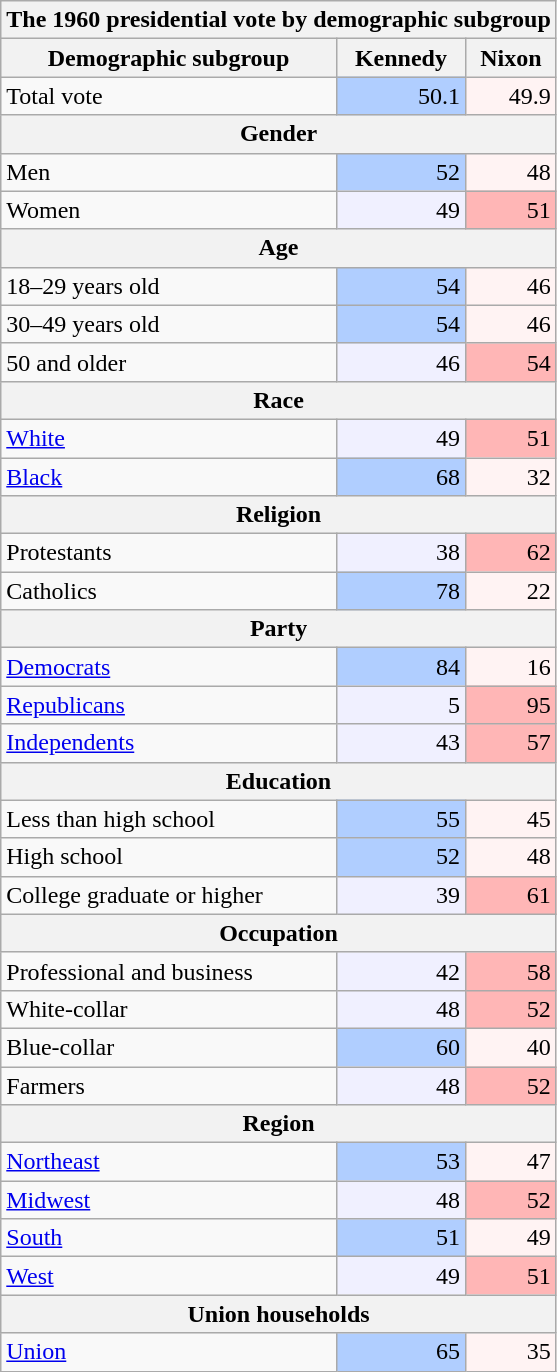<table class="wikitable sortable">
<tr>
<th colspan="7">The 1960 presidential vote by demographic subgroup</th>
</tr>
<tr>
<th>Demographic subgroup</th>
<th>Kennedy</th>
<th>Nixon</th>
</tr>
<tr>
<td>Total vote</td>
<td style="text-align:right; background:#b0ceff;">50.1</td>
<td style="text-align:right; background:#fff3f3;">49.9</td>
</tr>
<tr>
<th colspan=4>Gender</th>
</tr>
<tr>
<td>Men</td>
<td style="text-align:right; background:#b0ceff;">52</td>
<td style="text-align:right; background:#fff3f3;">48</td>
</tr>
<tr>
<td>Women</td>
<td style="text-align:right; background:#f0f0ff;">49</td>
<td style="text-align:right; background:#ffb6b6;">51</td>
</tr>
<tr>
<th colspan=4>Age</th>
</tr>
<tr>
<td>18–29 years old</td>
<td style="text-align:right; background:#b0ceff;">54</td>
<td style="text-align:right; background:#fff3f3;">46</td>
</tr>
<tr>
<td>30–49 years old</td>
<td style="text-align:right; background:#b0ceff;">54</td>
<td style="text-align:right; background:#fff3f3;">46</td>
</tr>
<tr>
<td>50 and older</td>
<td style="text-align:right; background:#f0f0ff;">46</td>
<td style="text-align:right; background:#ffb6b6;">54</td>
</tr>
<tr>
<th colspan=4>Race</th>
</tr>
<tr>
<td><a href='#'>White</a></td>
<td style="text-align:right; background:#f0f0ff;">49</td>
<td style="text-align:right; background:#ffb6b6;">51</td>
</tr>
<tr>
<td><a href='#'>Black</a></td>
<td style="text-align:right; background:#b0ceff;">68</td>
<td style="text-align:right; background:#fff3f3;">32</td>
</tr>
<tr>
<th colspan=4>Religion</th>
</tr>
<tr>
<td>Protestants</td>
<td style="text-align:right; background:#f0f0ff;">38</td>
<td style="text-align:right; background:#ffb6b6;">62</td>
</tr>
<tr>
<td>Catholics</td>
<td style="text-align:right; background:#b0ceff;">78</td>
<td style="text-align:right; background:#fff3f3;">22</td>
</tr>
<tr>
<th colspan=4>Party</th>
</tr>
<tr>
<td><a href='#'>Democrats</a></td>
<td style="text-align:right; background:#b0ceff;">84</td>
<td style="text-align:right; background:#fff3f3;">16</td>
</tr>
<tr>
<td><a href='#'>Republicans</a></td>
<td style="text-align:right; background:#f0f0ff;">5</td>
<td style="text-align:right; background:#ffb6b6;">95</td>
</tr>
<tr>
<td><a href='#'>Independents</a></td>
<td style="text-align:right; background:#f0f0ff;">43</td>
<td style="text-align:right; background:#ffb6b6;">57</td>
</tr>
<tr>
<th colspan=4>Education</th>
</tr>
<tr>
<td>Less than high school</td>
<td style="text-align:right; background:#b0ceff;">55</td>
<td style="text-align:right; background:#fff3f3;">45</td>
</tr>
<tr>
<td>High school</td>
<td style="text-align:right; background:#b0ceff;">52</td>
<td style="text-align:right; background:#fff3f3;">48</td>
</tr>
<tr>
<td>College graduate or higher</td>
<td style="text-align:right; background:#f0f0ff;">39</td>
<td style="text-align:right; background:#ffb6b6;">61</td>
</tr>
<tr>
<th colspan=4>Occupation</th>
</tr>
<tr>
<td>Professional and business</td>
<td style="text-align:right; background:#f0f0ff;">42</td>
<td style="text-align:right; background:#ffb6b6;">58</td>
</tr>
<tr>
<td>White-collar</td>
<td style="text-align:right; background:#f0f0ff;">48</td>
<td style="text-align:right; background:#ffb6b6;">52</td>
</tr>
<tr>
<td>Blue-collar</td>
<td style="text-align:right; background:#b0ceff;">60</td>
<td style="text-align:right; background:#fff3f3;">40</td>
</tr>
<tr>
<td>Farmers</td>
<td style="text-align:right; background:#f0f0ff;">48</td>
<td style="text-align:right; background:#ffb6b6;">52</td>
</tr>
<tr>
<th colspan=4>Region</th>
</tr>
<tr>
<td><a href='#'>Northeast</a></td>
<td style="text-align:right; background:#b0ceff;">53</td>
<td style="text-align:right; background:#fff3f3;">47</td>
</tr>
<tr>
<td><a href='#'>Midwest</a></td>
<td style="text-align:right; background:#f0f0ff;">48</td>
<td style="text-align:right; background:#ffb6b6;">52</td>
</tr>
<tr>
<td><a href='#'>South</a></td>
<td style="text-align:right; background:#b0ceff;">51</td>
<td style="text-align:right; background:#fff3f3;">49</td>
</tr>
<tr>
<td><a href='#'>West</a></td>
<td style="text-align:right; background:#f0f0ff;">49</td>
<td style="text-align:right; background:#ffb6b6;">51</td>
</tr>
<tr>
<th colspan=4>Union households</th>
</tr>
<tr>
<td><a href='#'>Union</a></td>
<td style="text-align:right; background:#b0ceff;">65</td>
<td style="text-align:right; background:#fff3f3;">35</td>
</tr>
</table>
